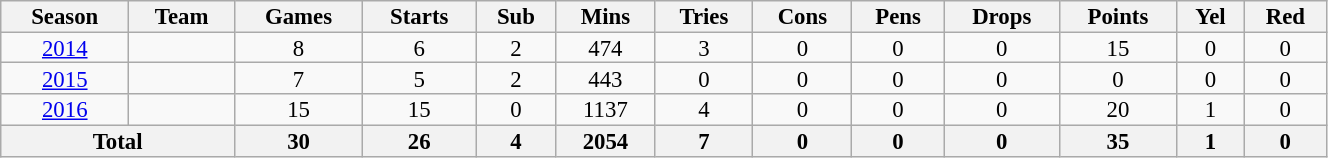<table class="wikitable" style="text-align:center; line-height:90%; font-size:95%; width:70%;">
<tr>
<th>Season</th>
<th>Team</th>
<th>Games</th>
<th>Starts</th>
<th>Sub</th>
<th>Mins</th>
<th>Tries</th>
<th>Cons</th>
<th>Pens</th>
<th>Drops</th>
<th>Points</th>
<th>Yel</th>
<th>Red</th>
</tr>
<tr>
<td><a href='#'>2014</a></td>
<td></td>
<td>8</td>
<td>6</td>
<td>2</td>
<td>474</td>
<td>3</td>
<td>0</td>
<td>0</td>
<td>0</td>
<td>15</td>
<td>0</td>
<td>0</td>
</tr>
<tr>
<td><a href='#'>2015</a></td>
<td></td>
<td>7</td>
<td>5</td>
<td>2</td>
<td>443</td>
<td>0</td>
<td>0</td>
<td>0</td>
<td>0</td>
<td>0</td>
<td>0</td>
<td>0</td>
</tr>
<tr>
<td><a href='#'>2016</a></td>
<td></td>
<td>15</td>
<td>15</td>
<td>0</td>
<td>1137</td>
<td>4</td>
<td>0</td>
<td>0</td>
<td>0</td>
<td>20</td>
<td>1</td>
<td>0</td>
</tr>
<tr>
<th colspan="2">Total</th>
<th>30</th>
<th>26</th>
<th>4</th>
<th>2054</th>
<th>7</th>
<th>0</th>
<th>0</th>
<th>0</th>
<th>35</th>
<th>1</th>
<th>0</th>
</tr>
</table>
